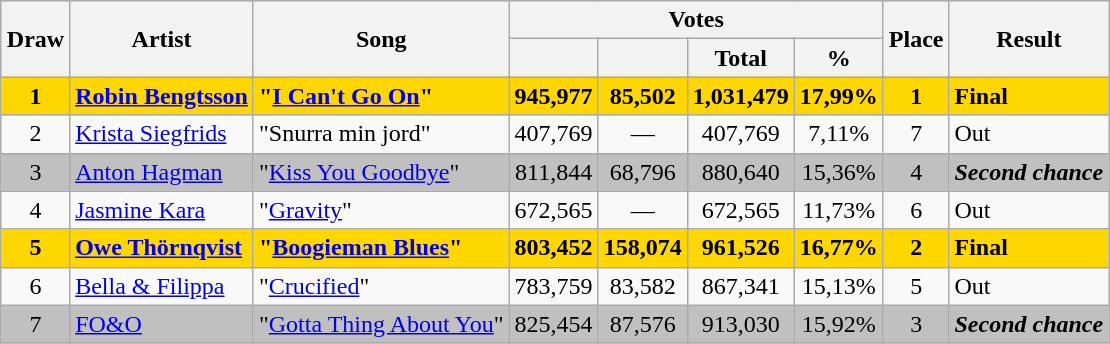<table class="sortable wikitable" style="margin: 1em auto 1em auto; text-align:center;">
<tr>
<th rowspan="2">Draw</th>
<th rowspan="2">Artist</th>
<th rowspan="2">Song</th>
<th colspan="4" class="unsortable">Votes</th>
<th rowspan="2">Place</th>
<th rowspan="2">Result</th>
</tr>
<tr>
<th></th>
<th></th>
<th>Total</th>
<th>%</th>
</tr>
<tr style="font-weight:bold;background:gold;">
<td>1</td>
<td align="left"><a href='#'>Robin Bengtsson</a></td>
<td align="left">"<a href='#'>I Can't Go On</a>"</td>
<td>945,977</td>
<td>85,502</td>
<td>1,031,479</td>
<td>17,99%</td>
<td>1</td>
<td align="left">Final</td>
</tr>
<tr>
<td>2</td>
<td align="left"><a href='#'>Krista Siegfrids</a></td>
<td align="left">"Snurra min jord"</td>
<td>407,769</td>
<td>—</td>
<td>407,769</td>
<td>7,11%</td>
<td>7</td>
<td align="left">Out</td>
</tr>
<tr style="background:silver;">
<td>3</td>
<td align="left"><a href='#'>Anton Hagman</a></td>
<td align="left">"<a href='#'>Kiss You Goodbye</a>"</td>
<td>811,844</td>
<td>68,796</td>
<td>880,640</td>
<td>15,36%</td>
<td>4</td>
<td align="left"><strong><em>Second chance</em></strong></td>
</tr>
<tr>
<td>4</td>
<td align="left"><a href='#'>Jasmine Kara</a></td>
<td align="left">"<a href='#'>Gravity</a>"</td>
<td>672,565</td>
<td>—</td>
<td>672,565</td>
<td>11,73%</td>
<td>6</td>
<td align="left">Out</td>
</tr>
<tr style="font-weight:bold;background:gold;">
<td>5</td>
<td align="left"><a href='#'>Owe Thörnqvist</a></td>
<td align="left">"<a href='#'>Boogieman Blues</a>"</td>
<td>803,452</td>
<td>158,074</td>
<td>961,526</td>
<td>16,77%</td>
<td>2</td>
<td align="left">Final</td>
</tr>
<tr>
<td>6</td>
<td align="left"><a href='#'>Bella & Filippa</a></td>
<td align="left">"<a href='#'>Crucified</a>"</td>
<td>783,759</td>
<td>83,582</td>
<td>867,341</td>
<td>15,13%</td>
<td>5</td>
<td align="left">Out</td>
</tr>
<tr style="background:silver;">
<td>7</td>
<td align="left"><a href='#'>FO&O</a></td>
<td align="left">"<a href='#'>Gotta Thing About You</a>"</td>
<td>825,454</td>
<td>87,576</td>
<td>913,030</td>
<td>15,92%</td>
<td>3</td>
<td align="left"><strong><em>Second chance</em></strong></td>
</tr>
</table>
